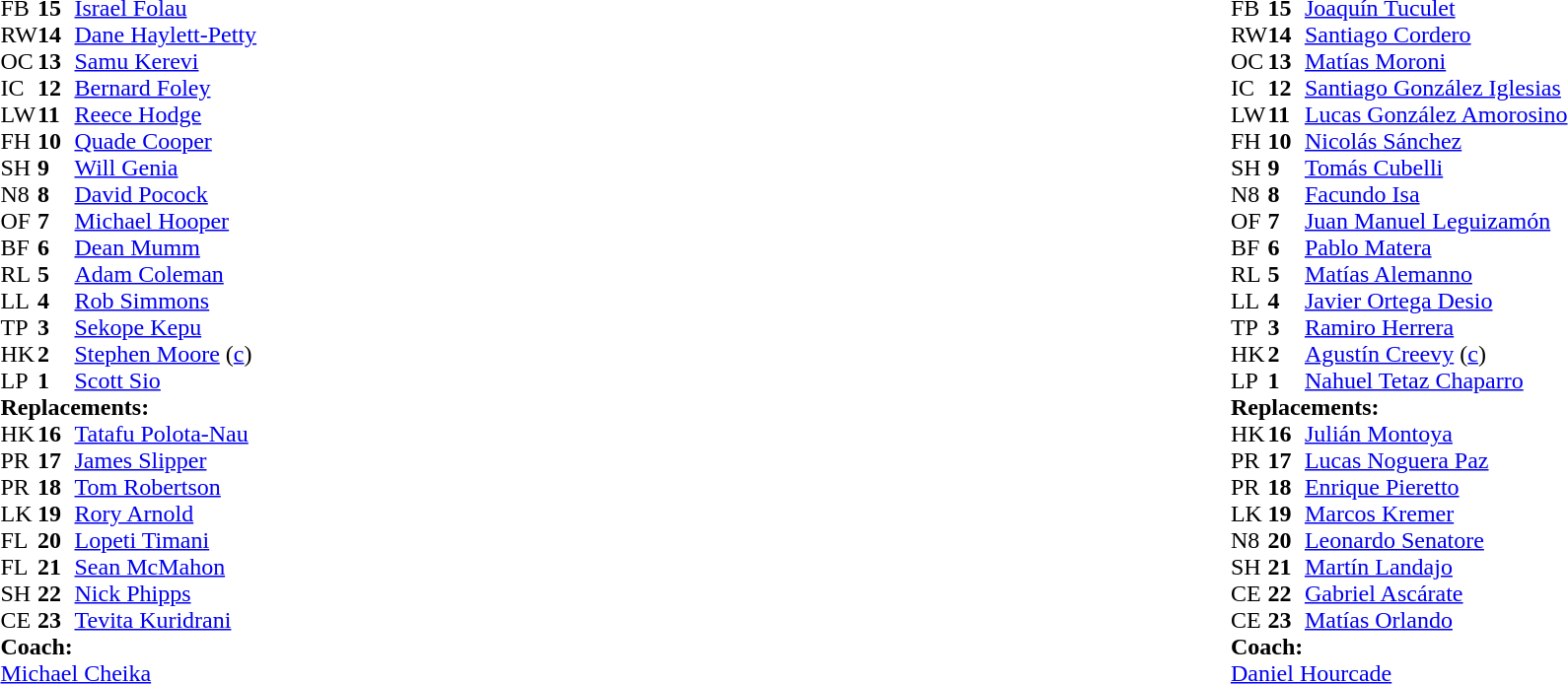<table width="100%">
<tr>
<td valign="top" width="50%"><br><table style="font-size: 100%" cellspacing="0" cellpadding="0">
<tr>
<th width="25"></th>
<th width="25"></th>
</tr>
<tr>
<td>FB</td>
<td><strong>15</strong></td>
<td><a href='#'>Israel Folau</a></td>
</tr>
<tr>
<td>RW</td>
<td><strong>14</strong></td>
<td><a href='#'>Dane Haylett-Petty</a></td>
</tr>
<tr>
<td>OC</td>
<td><strong>13</strong></td>
<td><a href='#'>Samu Kerevi</a></td>
<td></td>
<td></td>
</tr>
<tr>
<td>IC</td>
<td><strong>12</strong></td>
<td><a href='#'>Bernard Foley</a></td>
</tr>
<tr>
<td>LW</td>
<td><strong>11</strong></td>
<td><a href='#'>Reece Hodge</a></td>
</tr>
<tr>
<td>FH</td>
<td><strong>10</strong></td>
<td><a href='#'>Quade Cooper</a></td>
<td></td>
</tr>
<tr>
<td>SH</td>
<td><strong>9</strong></td>
<td><a href='#'>Will Genia</a></td>
<td></td>
<td></td>
</tr>
<tr>
<td>N8</td>
<td><strong>8</strong></td>
<td><a href='#'>David Pocock</a></td>
<td></td>
<td></td>
</tr>
<tr>
<td>OF</td>
<td><strong>7</strong></td>
<td><a href='#'>Michael Hooper</a></td>
</tr>
<tr>
<td>BF</td>
<td><strong>6</strong></td>
<td><a href='#'>Dean Mumm</a></td>
<td></td>
<td></td>
</tr>
<tr>
<td>RL</td>
<td><strong>5</strong></td>
<td><a href='#'>Adam Coleman</a></td>
<td></td>
<td></td>
</tr>
<tr>
<td>LL</td>
<td><strong>4</strong></td>
<td><a href='#'>Rob Simmons</a></td>
</tr>
<tr>
<td>TP</td>
<td><strong>3</strong></td>
<td><a href='#'>Sekope Kepu</a></td>
<td></td>
<td></td>
</tr>
<tr>
<td>HK</td>
<td><strong>2</strong></td>
<td><a href='#'>Stephen Moore</a> (<a href='#'>c</a>)</td>
<td></td>
<td></td>
</tr>
<tr>
<td>LP</td>
<td><strong>1</strong></td>
<td><a href='#'>Scott Sio</a></td>
<td></td>
<td></td>
<td></td>
<td></td>
</tr>
<tr>
<td colspan="3"><strong>Replacements:</strong></td>
</tr>
<tr>
<td>HK</td>
<td><strong>16</strong></td>
<td><a href='#'>Tatafu Polota-Nau</a></td>
<td></td>
<td></td>
</tr>
<tr>
<td>PR</td>
<td><strong>17</strong></td>
<td><a href='#'>James Slipper</a></td>
<td></td>
<td></td>
<td></td>
<td></td>
</tr>
<tr>
<td>PR</td>
<td><strong>18</strong></td>
<td><a href='#'>Tom Robertson</a></td>
<td></td>
<td></td>
</tr>
<tr>
<td>LK</td>
<td><strong>19</strong></td>
<td><a href='#'>Rory Arnold</a></td>
<td></td>
<td></td>
</tr>
<tr>
<td>FL</td>
<td><strong>20</strong></td>
<td><a href='#'>Lopeti Timani</a></td>
<td></td>
<td></td>
</tr>
<tr>
<td>FL</td>
<td><strong>21</strong></td>
<td><a href='#'>Sean McMahon</a></td>
<td></td>
<td></td>
<td></td>
</tr>
<tr>
<td>SH</td>
<td><strong>22</strong></td>
<td><a href='#'>Nick Phipps</a></td>
<td></td>
<td></td>
</tr>
<tr>
<td>CE</td>
<td><strong>23</strong></td>
<td><a href='#'>Tevita Kuridrani</a></td>
<td></td>
<td></td>
</tr>
<tr>
<td colspan="3"><strong>Coach:</strong></td>
</tr>
<tr>
<td colspan="4"> <a href='#'>Michael Cheika</a></td>
</tr>
</table>
</td>
<td valign="top"></td>
<td valign="top" width="50%"><br><table style="font-size: 100%" cellspacing="0" cellpadding="0" align="center">
<tr>
<th width="25"></th>
<th width="25"></th>
</tr>
<tr>
<td>FB</td>
<td><strong>15</strong></td>
<td><a href='#'>Joaquín Tuculet</a></td>
</tr>
<tr>
<td>RW</td>
<td><strong>14</strong></td>
<td><a href='#'>Santiago Cordero</a></td>
</tr>
<tr>
<td>OC</td>
<td><strong>13</strong></td>
<td><a href='#'>Matías Moroni</a></td>
</tr>
<tr>
<td>IC</td>
<td><strong>12</strong></td>
<td><a href='#'>Santiago González Iglesias</a></td>
<td></td>
<td></td>
<td></td>
</tr>
<tr>
<td>LW</td>
<td><strong>11</strong></td>
<td><a href='#'>Lucas González Amorosino</a></td>
<td></td>
<td></td>
</tr>
<tr>
<td>FH</td>
<td><strong>10</strong></td>
<td><a href='#'>Nicolás Sánchez</a></td>
<td></td>
<td></td>
<td></td>
<td></td>
<td></td>
</tr>
<tr>
<td>SH</td>
<td><strong>9</strong></td>
<td><a href='#'>Tomás Cubelli</a></td>
<td></td>
<td></td>
</tr>
<tr>
<td>N8</td>
<td><strong>8</strong></td>
<td><a href='#'>Facundo Isa</a></td>
</tr>
<tr>
<td>OF</td>
<td><strong>7</strong></td>
<td><a href='#'>Juan Manuel Leguizamón</a></td>
<td></td>
<td></td>
</tr>
<tr>
<td>BF</td>
<td><strong>6</strong></td>
<td><a href='#'>Pablo Matera</a></td>
<td></td>
<td></td>
</tr>
<tr>
<td>RL</td>
<td><strong>5</strong></td>
<td><a href='#'>Matías Alemanno</a></td>
</tr>
<tr>
<td>LL</td>
<td><strong>4</strong></td>
<td><a href='#'>Javier Ortega Desio</a></td>
</tr>
<tr>
<td>TP</td>
<td><strong>3</strong></td>
<td><a href='#'>Ramiro Herrera</a></td>
<td></td>
<td></td>
</tr>
<tr>
<td>HK</td>
<td><strong>2</strong></td>
<td><a href='#'>Agustín Creevy</a> (<a href='#'>c</a>)</td>
<td></td>
<td></td>
</tr>
<tr>
<td>LP</td>
<td><strong>1</strong></td>
<td><a href='#'>Nahuel Tetaz Chaparro</a></td>
<td></td>
<td></td>
</tr>
<tr>
<td colspan="3"><strong>Replacements:</strong></td>
</tr>
<tr>
<td>HK</td>
<td><strong>16</strong></td>
<td><a href='#'>Julián Montoya</a></td>
<td></td>
<td></td>
</tr>
<tr>
<td>PR</td>
<td><strong>17</strong></td>
<td><a href='#'>Lucas Noguera Paz</a></td>
<td></td>
<td></td>
</tr>
<tr>
<td>PR</td>
<td><strong>18</strong></td>
<td><a href='#'>Enrique Pieretto</a></td>
<td></td>
<td></td>
</tr>
<tr>
<td>LK</td>
<td><strong>19</strong></td>
<td><a href='#'>Marcos Kremer</a></td>
<td></td>
<td></td>
</tr>
<tr>
<td>N8</td>
<td><strong>20</strong></td>
<td><a href='#'>Leonardo Senatore</a></td>
<td></td>
<td></td>
</tr>
<tr>
<td>SH</td>
<td><strong>21</strong></td>
<td><a href='#'>Martín Landajo</a></td>
<td></td>
<td></td>
</tr>
<tr>
<td>CE</td>
<td><strong>22</strong></td>
<td><a href='#'>Gabriel Ascárate</a></td>
<td></td>
<td></td>
<td></td>
<td></td>
<td></td>
</tr>
<tr>
<td>CE</td>
<td><strong>23</strong></td>
<td><a href='#'>Matías Orlando</a></td>
<td></td>
<td></td>
</tr>
<tr>
<td colspan="3"><strong>Coach:</strong></td>
</tr>
<tr>
<td colspan="4"> <a href='#'>Daniel Hourcade</a></td>
</tr>
</table>
</td>
</tr>
</table>
